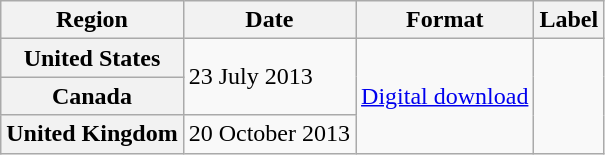<table class="wikitable plainrowheaders">
<tr>
<th>Region</th>
<th>Date</th>
<th>Format</th>
<th>Label</th>
</tr>
<tr>
<th scope="row">United States</th>
<td rowspan=2>23 July 2013</td>
<td rowspan=3><a href='#'>Digital download</a></td>
<td rowspan=3></td>
</tr>
<tr>
<th scope="row">Canada</th>
</tr>
<tr>
<th scope="row">United Kingdom</th>
<td>20 October 2013</td>
</tr>
</table>
